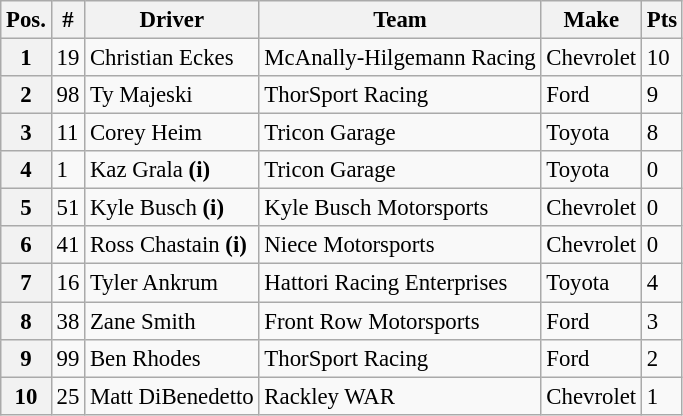<table class="wikitable" style="font-size:95%">
<tr>
<th>Pos.</th>
<th>#</th>
<th>Driver</th>
<th>Team</th>
<th>Make</th>
<th>Pts</th>
</tr>
<tr>
<th>1</th>
<td>19</td>
<td>Christian Eckes</td>
<td>McAnally-Hilgemann Racing</td>
<td>Chevrolet</td>
<td>10</td>
</tr>
<tr>
<th>2</th>
<td>98</td>
<td>Ty Majeski</td>
<td>ThorSport Racing</td>
<td>Ford</td>
<td>9</td>
</tr>
<tr>
<th>3</th>
<td>11</td>
<td>Corey Heim</td>
<td>Tricon Garage</td>
<td>Toyota</td>
<td>8</td>
</tr>
<tr>
<th>4</th>
<td>1</td>
<td>Kaz Grala <strong>(i)</strong></td>
<td>Tricon Garage</td>
<td>Toyota</td>
<td>0</td>
</tr>
<tr>
<th>5</th>
<td>51</td>
<td>Kyle Busch <strong>(i)</strong></td>
<td>Kyle Busch Motorsports</td>
<td>Chevrolet</td>
<td>0</td>
</tr>
<tr>
<th>6</th>
<td>41</td>
<td>Ross Chastain <strong>(i)</strong></td>
<td>Niece Motorsports</td>
<td>Chevrolet</td>
<td>0</td>
</tr>
<tr>
<th>7</th>
<td>16</td>
<td>Tyler Ankrum</td>
<td>Hattori Racing Enterprises</td>
<td>Toyota</td>
<td>4</td>
</tr>
<tr>
<th>8</th>
<td>38</td>
<td>Zane Smith</td>
<td>Front Row Motorsports</td>
<td>Ford</td>
<td>3</td>
</tr>
<tr>
<th>9</th>
<td>99</td>
<td>Ben Rhodes</td>
<td>ThorSport Racing</td>
<td>Ford</td>
<td>2</td>
</tr>
<tr>
<th>10</th>
<td>25</td>
<td>Matt DiBenedetto</td>
<td>Rackley WAR</td>
<td>Chevrolet</td>
<td>1</td>
</tr>
</table>
